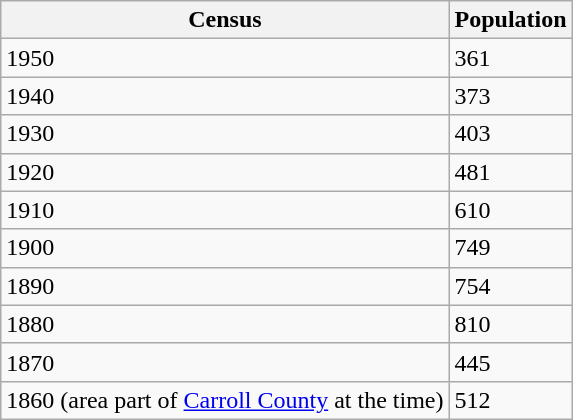<table class="wikitable">
<tr>
<th>Census</th>
<th>Population</th>
</tr>
<tr>
<td>1950</td>
<td>361</td>
</tr>
<tr>
<td>1940</td>
<td>373</td>
</tr>
<tr>
<td>1930</td>
<td>403</td>
</tr>
<tr>
<td>1920</td>
<td>481</td>
</tr>
<tr>
<td>1910</td>
<td>610</td>
</tr>
<tr>
<td>1900</td>
<td>749</td>
</tr>
<tr>
<td>1890</td>
<td>754</td>
</tr>
<tr>
<td>1880</td>
<td>810</td>
</tr>
<tr>
<td>1870</td>
<td>445</td>
</tr>
<tr>
<td>1860 (area part of <a href='#'>Carroll County</a> at the time)</td>
<td>512</td>
</tr>
</table>
